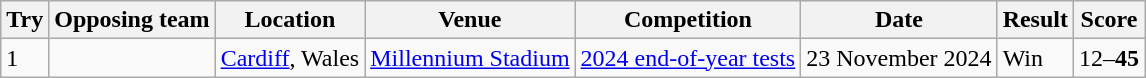<table class="wikitable" style="font-size:100%">
<tr>
<th>Try</th>
<th>Opposing team</th>
<th>Location</th>
<th>Venue</th>
<th>Competition</th>
<th>Date</th>
<th>Result</th>
<th>Score</th>
</tr>
<tr>
<td>1</td>
<td></td>
<td><a href='#'>Cardiff</a>, Wales</td>
<td><a href='#'>Millennium Stadium</a></td>
<td><a href='#'>2024 end-of-year tests</a></td>
<td>23 November 2024</td>
<td>Win</td>
<td>12–<strong>45</strong></td>
</tr>
</table>
